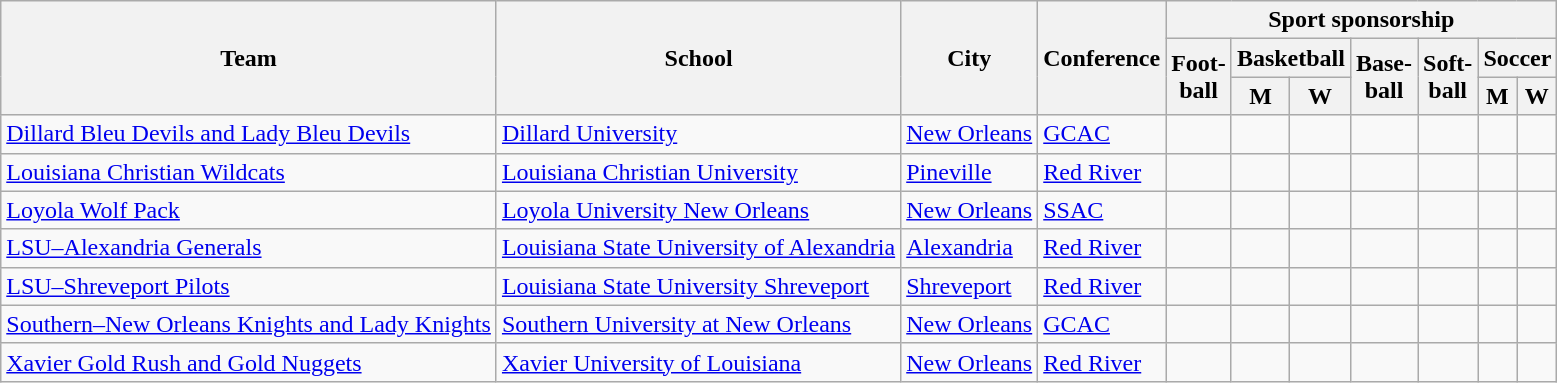<table class="sortable wikitable">
<tr>
<th rowspan=3>Team</th>
<th rowspan=3>School</th>
<th rowspan=3>City</th>
<th rowspan=3>Conference</th>
<th colspan=7>Sport sponsorship</th>
</tr>
<tr>
<th rowspan=2>Foot-<br>ball</th>
<th colspan=2>Basketball</th>
<th rowspan=2>Base-<br>ball</th>
<th rowspan=2>Soft-<br>ball</th>
<th colspan=2>Soccer</th>
</tr>
<tr>
<th>M</th>
<th>W</th>
<th>M</th>
<th>W</th>
</tr>
<tr>
<td><a href='#'>Dillard Bleu Devils and Lady Bleu Devils</a></td>
<td><a href='#'>Dillard University</a></td>
<td><a href='#'>New Orleans</a></td>
<td><a href='#'>GCAC</a></td>
<td></td>
<td></td>
<td></td>
<td></td>
<td></td>
<td></td>
<td></td>
</tr>
<tr>
<td><a href='#'>Louisiana Christian Wildcats</a></td>
<td><a href='#'>Louisiana Christian University</a></td>
<td><a href='#'>Pineville</a></td>
<td><a href='#'>Red River</a> </td>
<td></td>
<td></td>
<td></td>
<td></td>
<td></td>
<td></td>
<td></td>
</tr>
<tr>
<td><a href='#'>Loyola Wolf Pack</a></td>
<td><a href='#'>Loyola University New Orleans</a></td>
<td><a href='#'>New Orleans</a></td>
<td><a href='#'>SSAC</a></td>
<td></td>
<td></td>
<td></td>
<td></td>
<td></td>
<td></td>
<td></td>
</tr>
<tr>
<td><a href='#'>LSU–Alexandria Generals</a></td>
<td><a href='#'>Louisiana State University of Alexandria</a></td>
<td><a href='#'>Alexandria</a></td>
<td><a href='#'>Red River</a></td>
<td></td>
<td></td>
<td></td>
<td></td>
<td></td>
<td></td>
<td></td>
</tr>
<tr>
<td><a href='#'>LSU–Shreveport Pilots</a></td>
<td><a href='#'>Louisiana State University Shreveport</a></td>
<td><a href='#'>Shreveport</a></td>
<td><a href='#'>Red River</a></td>
<td></td>
<td></td>
<td></td>
<td></td>
<td></td>
<td></td>
<td></td>
</tr>
<tr>
<td><a href='#'>Southern–New Orleans Knights and Lady Knights</a></td>
<td><a href='#'>Southern University at New Orleans</a></td>
<td><a href='#'>New Orleans</a></td>
<td><a href='#'>GCAC</a></td>
<td></td>
<td></td>
<td></td>
<td></td>
<td></td>
<td></td>
<td></td>
</tr>
<tr>
<td><a href='#'>Xavier Gold Rush and Gold Nuggets</a></td>
<td><a href='#'>Xavier University of Louisiana</a></td>
<td><a href='#'>New Orleans</a></td>
<td><a href='#'>Red River</a></td>
<td></td>
<td></td>
<td></td>
<td></td>
<td></td>
<td></td>
<td></td>
</tr>
</table>
